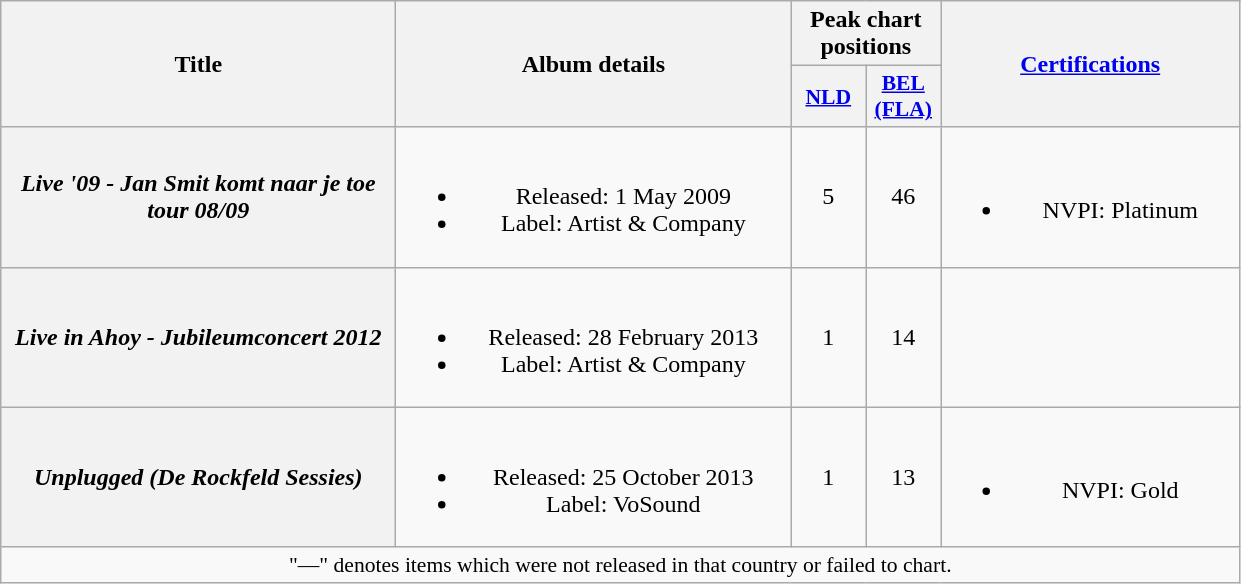<table class="wikitable plainrowheaders" style="text-align:center;" border="1">
<tr>
<th scope="col" rowspan="2" style="width:16em;">Title</th>
<th scope="col" rowspan="2" style="width:16em;">Album details</th>
<th scope="col" colspan="2">Peak chart positions</th>
<th scope="col" rowspan="2" style="width:12em;"><a href='#'>Certifications</a></th>
</tr>
<tr>
<th scope="col" style="width:3em;font-size:90%;"><a href='#'>NLD</a><br></th>
<th scope="col" style="width:3em;font-size:90%;"><a href='#'>BEL<br>(FLA)</a><br></th>
</tr>
<tr>
<th scope="row"><em>Live '09 - Jan Smit komt naar je toe tour 08/09</em></th>
<td><br><ul><li>Released: 1 May 2009</li><li>Label: Artist & Company</li></ul></td>
<td>5</td>
<td>46</td>
<td><br><ul><li>NVPI: Platinum</li></ul></td>
</tr>
<tr>
<th scope="row"><em>Live in Ahoy - Jubileumconcert 2012</em></th>
<td><br><ul><li>Released: 28 February 2013</li><li>Label: Artist & Company</li></ul></td>
<td>1</td>
<td>14</td>
<td></td>
</tr>
<tr>
<th scope="row"><em>Unplugged (De Rockfeld Sessies)</em></th>
<td><br><ul><li>Released: 25 October 2013</li><li>Label: VoSound</li></ul></td>
<td>1</td>
<td>13</td>
<td><br><ul><li>NVPI: Gold</li></ul></td>
</tr>
<tr>
<td colspan="5" align="center" style="font-size:90%;">"—" denotes items which were not released in that country or failed to chart.</td>
</tr>
</table>
